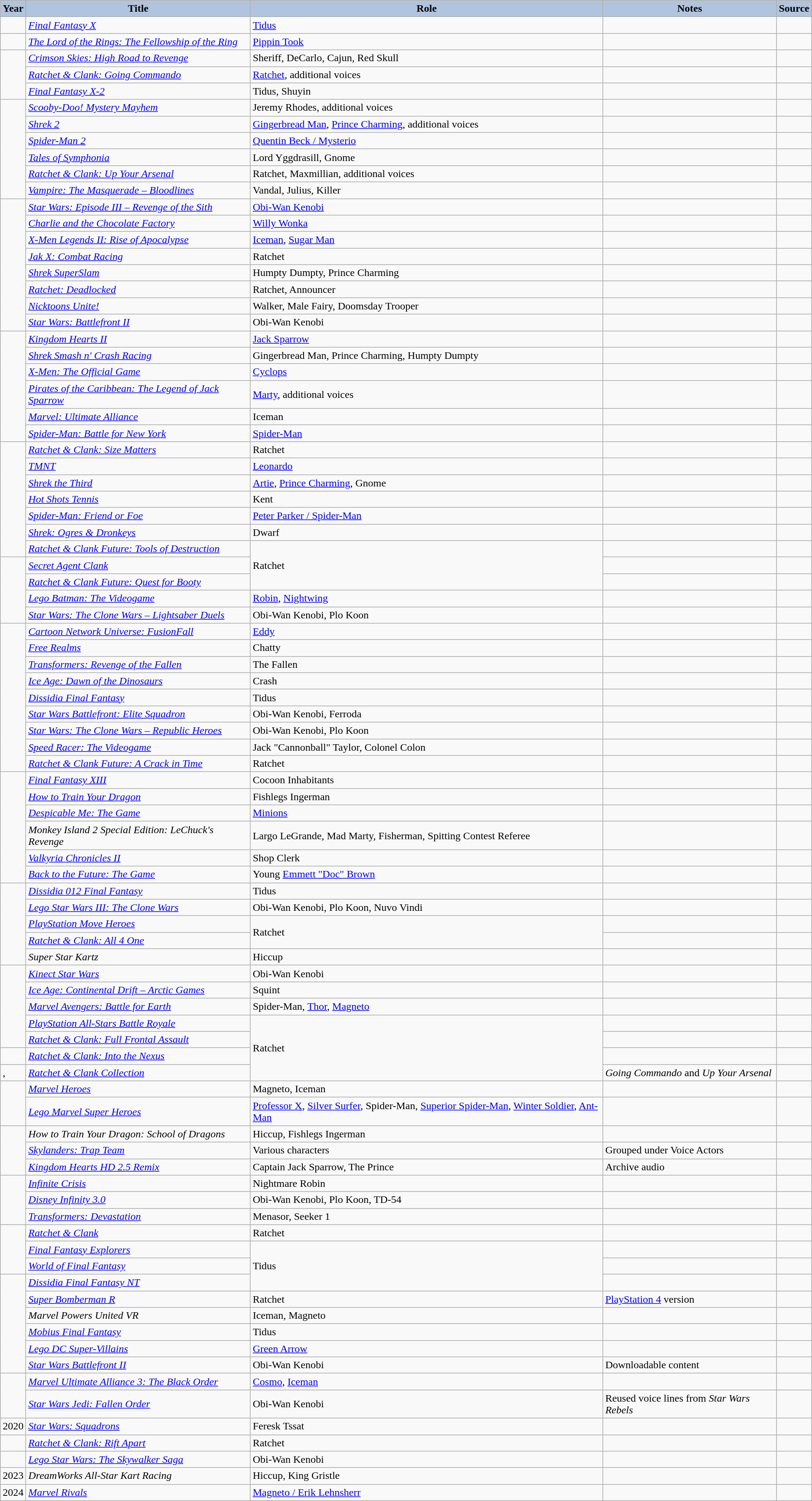<table class="wikitable sortable plainrowheaders" style="width=95%;  font-size: 100%;">
<tr>
<th style="background:#b0c4de;">Year</th>
<th style="background:#b0c4de;">Title</th>
<th style="background:#b0c4de;">Role</th>
<th style="background:#b0c4de;" class="unsortable">Notes</th>
<th style="background:#b0c4de;" class="unsortable">Source</th>
</tr>
<tr>
<td></td>
<td><em><a href='#'>Final Fantasy X</a></em></td>
<td><a href='#'>Tidus</a></td>
<td> </td>
<td></td>
</tr>
<tr>
<td></td>
<td><em><a href='#'>The Lord of the Rings: The Fellowship of the Ring</a></em></td>
<td><a href='#'>Pippin Took</a></td>
<td> </td>
<td></td>
</tr>
<tr>
<td rowspan="3"></td>
<td><em><a href='#'>Crimson Skies: High Road to Revenge</a></em></td>
<td>Sheriff, DeCarlo, Cajun, Red Skull</td>
<td> </td>
<td></td>
</tr>
<tr>
<td><em><a href='#'>Ratchet & Clank: Going Commando</a></em></td>
<td><a href='#'>Ratchet</a>, additional voices</td>
<td> </td>
<td></td>
</tr>
<tr>
<td><em><a href='#'>Final Fantasy X-2</a></em></td>
<td>Tidus, Shuyin</td>
<td> </td>
<td></td>
</tr>
<tr>
<td rowspan="6"></td>
<td><em><a href='#'>Scooby-Doo! Mystery Mayhem</a></em></td>
<td>Jeremy Rhodes, additional voices</td>
<td></td>
<td></td>
</tr>
<tr>
<td><em><a href='#'>Shrek 2</a></em></td>
<td><a href='#'>Gingerbread Man</a>, <a href='#'>Prince Charming</a>, additional voices</td>
<td> </td>
<td></td>
</tr>
<tr>
<td><em><a href='#'>Spider-Man 2</a></em></td>
<td><a href='#'>Quentin Beck / Mysterio</a></td>
<td> </td>
<td></td>
</tr>
<tr>
<td><em><a href='#'>Tales of Symphonia</a></em></td>
<td>Lord Yggdrasill, Gnome</td>
<td> </td>
<td></td>
</tr>
<tr>
<td><em><a href='#'>Ratchet & Clank: Up Your Arsenal</a></em></td>
<td>Ratchet, Maxmillian, additional voices</td>
<td> </td>
<td></td>
</tr>
<tr>
<td><em><a href='#'>Vampire: The Masquerade – Bloodlines</a></em></td>
<td>Vandal, Julius, Killer</td>
<td> </td>
<td></td>
</tr>
<tr>
<td rowspan="8"></td>
<td><em><a href='#'>Star Wars: Episode III – Revenge of the Sith</a></em></td>
<td><a href='#'>Obi-Wan Kenobi</a></td>
<td> </td>
<td></td>
</tr>
<tr>
<td><em><a href='#'>Charlie and the Chocolate Factory</a></em></td>
<td><a href='#'>Willy Wonka</a></td>
<td></td>
<td></td>
</tr>
<tr>
<td><em><a href='#'>X-Men Legends II: Rise of Apocalypse</a></em></td>
<td><a href='#'>Iceman</a>, <a href='#'>Sugar Man</a></td>
<td> </td>
<td></td>
</tr>
<tr>
<td><em><a href='#'>Jak X: Combat Racing</a></em></td>
<td>Ratchet</td>
<td></td>
<td></td>
</tr>
<tr>
<td><em><a href='#'>Shrek SuperSlam</a></em></td>
<td>Humpty Dumpty, Prince Charming</td>
<td> </td>
<td></td>
</tr>
<tr>
<td><em><a href='#'>Ratchet: Deadlocked</a></em></td>
<td>Ratchet, Announcer</td>
<td> </td>
<td></td>
</tr>
<tr>
<td><em><a href='#'>Nicktoons Unite!</a></em></td>
<td>Walker, Male Fairy, Doomsday Trooper</td>
<td></td>
<td></td>
</tr>
<tr>
<td><em><a href='#'>Star Wars: Battlefront II</a></em></td>
<td>Obi-Wan Kenobi</td>
<td> </td>
<td></td>
</tr>
<tr>
<td rowspan="6"></td>
<td><em><a href='#'>Kingdom Hearts II</a></em></td>
<td><a href='#'>Jack Sparrow</a></td>
<td></td>
<td></td>
</tr>
<tr>
<td><em><a href='#'>Shrek Smash n' Crash Racing</a></em></td>
<td>Gingerbread Man, Prince Charming, Humpty Dumpty</td>
<td> </td>
<td></td>
</tr>
<tr>
<td><em><a href='#'>X-Men: The Official Game</a></em></td>
<td><a href='#'>Cyclops</a></td>
<td></td>
<td></td>
</tr>
<tr>
<td><em><a href='#'>Pirates of the Caribbean: The Legend of Jack Sparrow</a></em></td>
<td><a href='#'>Marty</a>, additional voices</td>
<td></td>
<td></td>
</tr>
<tr>
<td><em><a href='#'>Marvel: Ultimate Alliance</a></em></td>
<td>Iceman</td>
<td></td>
<td></td>
</tr>
<tr>
<td><em><a href='#'>Spider-Man: Battle for New York</a></em></td>
<td><a href='#'>Spider-Man</a></td>
<td></td>
<td></td>
</tr>
<tr>
<td rowspan="7"></td>
<td><em><a href='#'>Ratchet & Clank: Size Matters</a></em></td>
<td>Ratchet</td>
<td> </td>
<td></td>
</tr>
<tr>
<td><em><a href='#'>TMNT</a></em></td>
<td><a href='#'>Leonardo</a></td>
<td> </td>
<td></td>
</tr>
<tr>
<td><em><a href='#'>Shrek the Third</a></em></td>
<td><a href='#'>Artie</a>, <a href='#'>Prince Charming</a>, Gnome</td>
<td> </td>
<td></td>
</tr>
<tr>
<td><em><a href='#'>Hot Shots Tennis</a></em></td>
<td>Kent</td>
<td> </td>
<td></td>
</tr>
<tr>
<td><em><a href='#'>Spider-Man: Friend or Foe</a></em></td>
<td><a href='#'>Peter Parker / Spider-Man</a></td>
<td> </td>
<td></td>
</tr>
<tr>
<td><em><a href='#'>Shrek: Ogres & Dronkeys</a></em></td>
<td>Dwarf</td>
<td></td>
<td></td>
</tr>
<tr>
<td><em><a href='#'>Ratchet & Clank Future: Tools of Destruction</a></em></td>
<td rowspan="3">Ratchet</td>
<td> </td>
<td></td>
</tr>
<tr>
<td rowspan="4"></td>
<td><em><a href='#'>Secret Agent Clank</a></em></td>
<td> </td>
<td> </td>
</tr>
<tr>
<td><em><a href='#'>Ratchet & Clank Future: Quest for Booty</a></em></td>
<td> </td>
<td> </td>
</tr>
<tr>
<td><em><a href='#'>Lego Batman: The Videogame</a></em></td>
<td><a href='#'>Robin</a>, <a href='#'>Nightwing</a></td>
<td> </td>
<td> </td>
</tr>
<tr>
<td><em><a href='#'>Star Wars: The Clone Wars – Lightsaber Duels</a></em></td>
<td>Obi-Wan Kenobi, Plo Koon</td>
<td></td>
<td></td>
</tr>
<tr>
<td rowspan="9"></td>
<td><em><a href='#'>Cartoon Network Universe: FusionFall</a></em></td>
<td><a href='#'>Eddy</a></td>
<td> </td>
<td></td>
</tr>
<tr>
<td><em><a href='#'>Free Realms</a></em></td>
<td>Chatty</td>
<td> </td>
<td></td>
</tr>
<tr>
<td><em><a href='#'>Transformers: Revenge of the Fallen</a></em></td>
<td>The Fallen</td>
<td> </td>
<td></td>
</tr>
<tr>
<td><em><a href='#'>Ice Age: Dawn of the Dinosaurs</a></em></td>
<td>Crash</td>
<td> </td>
<td></td>
</tr>
<tr>
<td><em><a href='#'>Dissidia Final Fantasy</a></em></td>
<td>Tidus</td>
<td> </td>
<td></td>
</tr>
<tr>
<td><em><a href='#'>Star Wars Battlefront: Elite Squadron</a></em></td>
<td>Obi-Wan Kenobi, Ferroda</td>
<td> </td>
<td> </td>
</tr>
<tr>
<td><em><a href='#'>Star Wars: The Clone Wars – Republic Heroes</a></em></td>
<td>Obi-Wan Kenobi, Plo Koon</td>
<td> </td>
<td></td>
</tr>
<tr>
<td><em><a href='#'>Speed Racer: The Videogame</a></em></td>
<td>Jack "Cannonball" Taylor, Colonel Colon</td>
<td></td>
<td></td>
</tr>
<tr>
<td><em><a href='#'>Ratchet & Clank Future: A Crack in Time</a></em></td>
<td>Ratchet</td>
<td> </td>
<td></td>
</tr>
<tr>
<td rowspan="6"></td>
<td><em><a href='#'>Final Fantasy XIII</a></em></td>
<td>Cocoon Inhabitants</td>
<td> </td>
<td></td>
</tr>
<tr>
<td><em><a href='#'>How to Train Your Dragon</a></em></td>
<td>Fishlegs Ingerman</td>
<td> </td>
<td></td>
</tr>
<tr>
<td><em><a href='#'>Despicable Me: The Game</a></em></td>
<td><a href='#'>Minions</a></td>
<td></td>
<td></td>
</tr>
<tr>
<td><em>Monkey Island 2 Special Edition: LeChuck's Revenge</em></td>
<td>Largo LeGrande, Mad Marty, Fisherman, Spitting Contest Referee</td>
<td></td>
<td></td>
</tr>
<tr>
<td><em><a href='#'>Valkyria Chronicles II</a></em></td>
<td>Shop Clerk</td>
<td> </td>
<td></td>
</tr>
<tr>
<td><em><a href='#'>Back to the Future: The Game</a></em></td>
<td>Young <a href='#'>Emmett "Doc" Brown</a></td>
<td> </td>
<td></td>
</tr>
<tr>
<td rowspan="5"></td>
<td><em><a href='#'>Dissidia 012 Final Fantasy</a></em></td>
<td>Tidus</td>
<td> </td>
<td></td>
</tr>
<tr>
<td><em><a href='#'>Lego Star Wars III: The Clone Wars</a></em></td>
<td>Obi-Wan Kenobi, Plo Koon, Nuvo Vindi</td>
<td> </td>
<td></td>
</tr>
<tr>
<td><em><a href='#'>PlayStation Move Heroes</a></em></td>
<td rowspan="2">Ratchet</td>
<td> </td>
<td></td>
</tr>
<tr>
<td><em><a href='#'>Ratchet & Clank: All 4 One</a></em></td>
<td> </td>
<td></td>
</tr>
<tr>
<td><em>Super Star Kartz</em></td>
<td>Hiccup</td>
<td></td>
<td></td>
</tr>
<tr>
<td rowspan="5"></td>
<td><em><a href='#'>Kinect Star Wars</a></em></td>
<td>Obi-Wan Kenobi</td>
<td> </td>
<td></td>
</tr>
<tr>
<td><em><a href='#'>Ice Age: Continental Drift – Arctic Games</a></em></td>
<td>Squint</td>
<td></td>
<td></td>
</tr>
<tr>
<td><em><a href='#'>Marvel Avengers: Battle for Earth</a></em></td>
<td>Spider-Man, <a href='#'>Thor</a>, <a href='#'>Magneto</a></td>
<td></td>
<td></td>
</tr>
<tr>
<td><em><a href='#'>PlayStation All-Stars Battle Royale</a></em></td>
<td rowspan="4">Ratchet</td>
<td> </td>
<td></td>
</tr>
<tr>
<td><em><a href='#'>Ratchet & Clank: Full Frontal Assault</a></em></td>
<td> </td>
<td></td>
</tr>
<tr>
<td></td>
<td><em><a href='#'>Ratchet & Clank: Into the Nexus</a></em></td>
<td> </td>
<td></td>
</tr>
<tr>
<td>, </td>
<td><em><a href='#'>Ratchet & Clank Collection</a></em></td>
<td><em>Going Commando</em> and <em>Up Your Arsenal</em></td>
<td> </td>
</tr>
<tr>
<td rowspan="2"></td>
<td><em><a href='#'>Marvel Heroes</a></em></td>
<td>Magneto, Iceman</td>
<td></td>
<td></td>
</tr>
<tr>
<td><em><a href='#'>Lego Marvel Super Heroes</a></em></td>
<td><a href='#'>Professor X</a>, <a href='#'>Silver Surfer</a>, Spider-Man, <a href='#'>Superior Spider-Man</a>, <a href='#'>Winter Soldier</a>, <a href='#'>Ant-Man</a></td>
<td> </td>
<td> </td>
</tr>
<tr>
<td rowspan="3"></td>
<td><em>How to Train Your Dragon: School of Dragons</em></td>
<td>Hiccup, Fishlegs Ingerman</td>
<td></td>
<td></td>
</tr>
<tr>
<td><em><a href='#'>Skylanders: Trap Team</a></em></td>
<td>Various characters</td>
<td>Grouped under Voice Actors</td>
<td></td>
</tr>
<tr>
<td><em><a href='#'>Kingdom Hearts HD 2.5 Remix</a></em></td>
<td>Captain Jack Sparrow, The Prince</td>
<td>Archive audio</td>
<td></td>
</tr>
<tr>
<td rowspan="3"></td>
<td><em><a href='#'>Infinite Crisis</a></em></td>
<td>Nightmare Robin</td>
<td> </td>
<td></td>
</tr>
<tr>
<td><em><a href='#'>Disney Infinity 3.0</a></em></td>
<td>Obi-Wan Kenobi, Plo Koon, TD-54</td>
<td> </td>
<td></td>
</tr>
<tr>
<td><em><a href='#'>Transformers: Devastation</a></em></td>
<td>Menasor, Seeker 1</td>
<td> </td>
<td></td>
</tr>
<tr>
<td rowspan="3"></td>
<td><em><a href='#'>Ratchet & Clank</a></em></td>
<td>Ratchet</td>
<td> </td>
<td></td>
</tr>
<tr>
<td><em><a href='#'>Final Fantasy Explorers</a></em></td>
<td rowspan="3">Tidus</td>
<td></td>
<td></td>
</tr>
<tr>
<td><em><a href='#'>World of Final Fantasy</a></em></td>
<td> </td>
<td></td>
</tr>
<tr>
<td rowspan="6"></td>
<td><em><a href='#'>Dissidia Final Fantasy NT</a></em></td>
<td> </td>
<td></td>
</tr>
<tr>
<td><em><a href='#'>Super Bomberman R</a></em></td>
<td>Ratchet</td>
<td><a href='#'>PlayStation 4</a> version</td>
<td></td>
</tr>
<tr>
<td><em>Marvel Powers United VR</em></td>
<td>Iceman, Magneto</td>
<td> </td>
<td></td>
</tr>
<tr>
<td><em><a href='#'>Mobius Final Fantasy</a></em></td>
<td>Tidus</td>
<td> </td>
<td></td>
</tr>
<tr>
<td><em><a href='#'>Lego DC Super-Villains</a></em></td>
<td><a href='#'>Green Arrow</a></td>
<td> </td>
<td> </td>
</tr>
<tr>
<td><em><a href='#'>Star Wars Battlefront II</a></em></td>
<td>Obi-Wan Kenobi</td>
<td>Downloadable content</td>
<td> </td>
</tr>
<tr>
<td rowspan="2"></td>
<td><em><a href='#'>Marvel Ultimate Alliance 3: The Black Order</a></em></td>
<td><a href='#'>Cosmo</a>, <a href='#'>Iceman</a></td>
<td> </td>
<td></td>
</tr>
<tr>
<td><em><a href='#'>Star Wars Jedi: Fallen Order</a></em></td>
<td>Obi-Wan Kenobi</td>
<td>Reused voice lines from <em>Star Wars Rebels</em></td>
<td> </td>
</tr>
<tr>
<td>2020</td>
<td><em><a href='#'>Star Wars: Squadrons</a></em></td>
<td>Feresk Tssat</td>
<td></td>
<td></td>
</tr>
<tr>
<td></td>
<td><em><a href='#'>Ratchet & Clank: Rift Apart</a></em></td>
<td>Ratchet</td>
<td> </td>
<td></td>
</tr>
<tr>
<td></td>
<td><em><a href='#'>Lego Star Wars: The Skywalker Saga</a></em></td>
<td>Obi-Wan Kenobi</td>
<td> </td>
<td> </td>
</tr>
<tr>
<td>2023</td>
<td><em>DreamWorks All-Star Kart Racing</em></td>
<td>Hiccup, King Gristle</td>
<td></td>
<td></td>
</tr>
<tr>
<td>2024</td>
<td><em><a href='#'>Marvel Rivals</a></em></td>
<td><a href='#'>Magneto / Erik Lehnsherr</a></td>
<td></td>
<td></td>
</tr>
</table>
